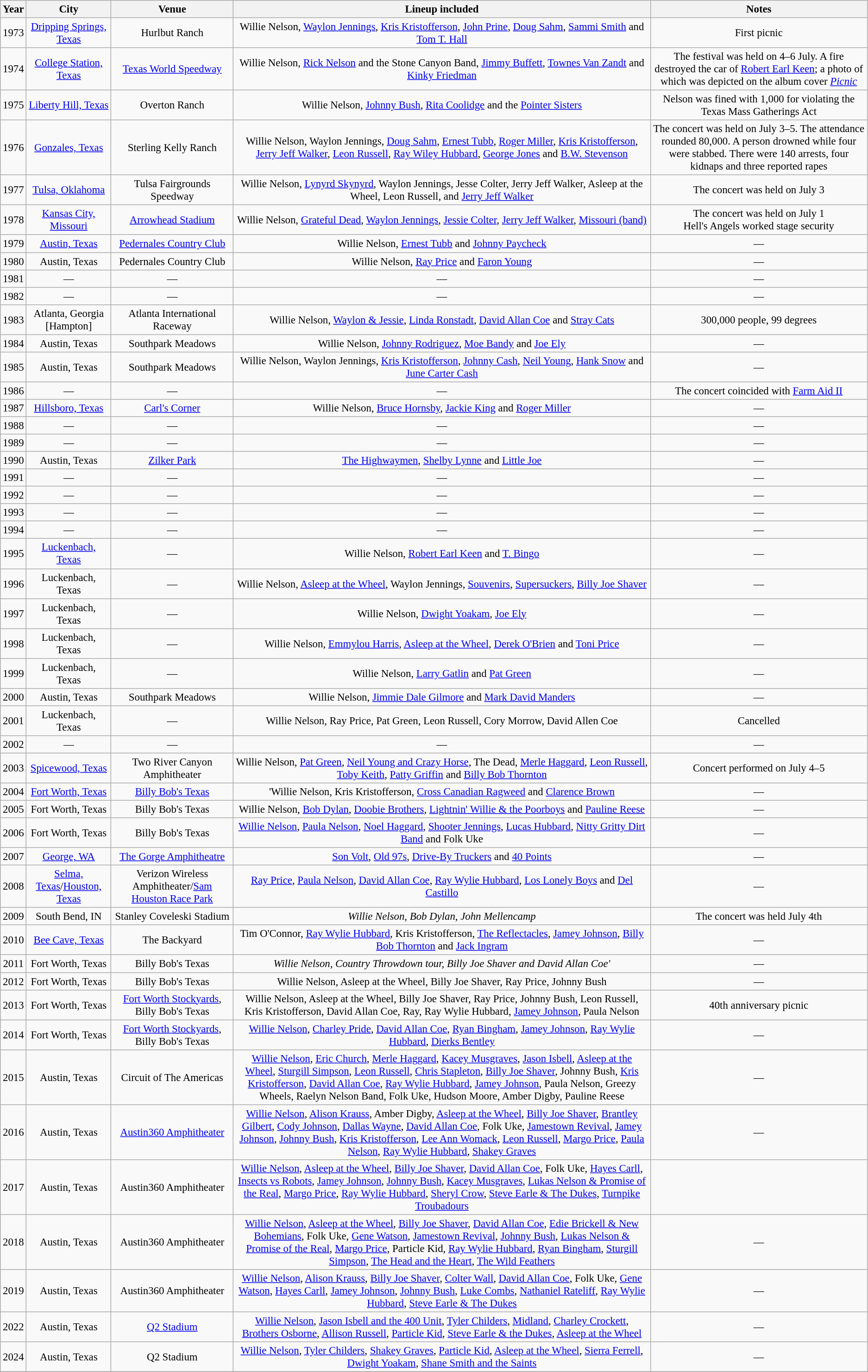<table class="wikitable" style="text-align:center; font-size:95%;">
<tr>
<th>Year</th>
<th>City</th>
<th>Venue</th>
<th>Lineup included</th>
<th>Notes</th>
</tr>
<tr>
<td>1973</td>
<td><a href='#'>Dripping Springs, Texas</a></td>
<td>Hurlbut Ranch</td>
<td>Willie Nelson, <a href='#'>Waylon Jennings</a>, <a href='#'>Kris Kristofferson</a>, <a href='#'>John Prine</a>, <a href='#'>Doug Sahm</a>, <a href='#'>Sammi Smith</a> and <a href='#'>Tom T. Hall</a></td>
<td>First picnic</td>
</tr>
<tr>
<td>1974</td>
<td><a href='#'>College Station, Texas</a></td>
<td><a href='#'>Texas World Speedway</a></td>
<td>Willie Nelson, <a href='#'>Rick Nelson</a> and the Stone Canyon Band, <a href='#'>Jimmy Buffett</a>, <a href='#'>Townes Van Zandt</a> and <a href='#'>Kinky Friedman</a></td>
<td>The festival was held on 4–6 July. A fire destroyed the car of <a href='#'>Robert Earl Keen</a>; a photo of which was depicted on the album cover <em><a href='#'>Picnic</a></em></td>
</tr>
<tr>
<td>1975</td>
<td><a href='#'>Liberty Hill, Texas</a></td>
<td>Overton Ranch</td>
<td>Willie Nelson, <a href='#'>Johnny Bush</a>, <a href='#'>Rita Coolidge</a> and the <a href='#'>Pointer Sisters</a></td>
<td>Nelson was fined with 1,000 for violating the Texas Mass Gatherings Act</td>
</tr>
<tr>
<td>1976</td>
<td><a href='#'>Gonzales, Texas</a></td>
<td>Sterling Kelly Ranch</td>
<td>Willie Nelson, Waylon Jennings, <a href='#'>Doug Sahm</a>, <a href='#'>Ernest Tubb</a>, <a href='#'>Roger Miller</a>, <a href='#'>Kris Kristofferson</a>, <a href='#'>Jerry Jeff Walker</a>, <a href='#'>Leon Russell</a>, <a href='#'>Ray Wiley Hubbard</a>, <a href='#'>George Jones</a> and <a href='#'>B.W. Stevenson</a></td>
<td>The concert was held on July 3–5. The attendance rounded 80,000. A person drowned while four were stabbed. There were 140 arrests, four kidnaps and three reported rapes</td>
</tr>
<tr>
<td>1977</td>
<td><a href='#'>Tulsa, Oklahoma</a></td>
<td>Tulsa Fairgrounds Speedway</td>
<td>Willie Nelson, <a href='#'>Lynyrd Skynyrd</a>, Waylon Jennings, Jesse Colter, Jerry Jeff Walker, Asleep at the Wheel, Leon Russell, and <a href='#'>Jerry Jeff Walker</a></td>
<td>The concert was held on July 3</td>
</tr>
<tr>
<td>1978</td>
<td><a href='#'>Kansas City, Missouri</a></td>
<td><a href='#'>Arrowhead Stadium</a></td>
<td>Willie Nelson, <a href='#'>Grateful Dead</a>, <a href='#'>Waylon Jennings</a>, <a href='#'>Jessie Colter</a>, <a href='#'>Jerry Jeff Walker</a>, <a href='#'>Missouri (band)</a></td>
<td>The concert was held on July 1<br>Hell's Angels worked stage security</td>
</tr>
<tr>
<td>1979</td>
<td><a href='#'>Austin, Texas</a></td>
<td><a href='#'>Pedernales Country Club</a></td>
<td>Willie Nelson, <a href='#'>Ernest Tubb</a> and <a href='#'>Johnny Paycheck</a></td>
<td>—</td>
</tr>
<tr>
<td>1980</td>
<td>Austin, Texas</td>
<td>Pedernales Country Club</td>
<td>Willie Nelson, <a href='#'>Ray Price</a> and <a href='#'>Faron Young</a></td>
<td>—</td>
</tr>
<tr>
<td>1981</td>
<td>—</td>
<td>—</td>
<td>—</td>
<td>—</td>
</tr>
<tr>
<td>1982</td>
<td>—</td>
<td>—</td>
<td>—</td>
<td>—</td>
</tr>
<tr>
<td>1983</td>
<td>Atlanta, Georgia [Hampton]</td>
<td>Atlanta International Raceway</td>
<td>Willie Nelson, <a href='#'>Waylon & Jessie</a>, <a href='#'>Linda Ronstadt</a>, <a href='#'>David Allan Coe</a> and <a href='#'>Stray Cats</a></td>
<td>300,000 people, 99 degrees</td>
</tr>
<tr>
<td>1984</td>
<td>Austin, Texas</td>
<td>Southpark Meadows</td>
<td>Willie Nelson, <a href='#'>Johnny Rodriguez</a>, <a href='#'>Moe Bandy</a> and <a href='#'>Joe Ely</a></td>
<td>—</td>
</tr>
<tr>
<td>1985</td>
<td>Austin, Texas</td>
<td>Southpark Meadows</td>
<td>Willie Nelson, Waylon Jennings, <a href='#'>Kris Kristofferson</a>, <a href='#'>Johnny Cash</a>, <a href='#'>Neil Young</a>, <a href='#'>Hank Snow</a> and <a href='#'>June Carter Cash</a></td>
<td>—</td>
</tr>
<tr>
<td>1986</td>
<td>—</td>
<td>—</td>
<td>—</td>
<td>The concert coincided with <a href='#'>Farm Aid II</a></td>
</tr>
<tr>
<td>1987</td>
<td><a href='#'>Hillsboro, Texas</a></td>
<td><a href='#'>Carl's Corner</a></td>
<td>Willie Nelson, <a href='#'>Bruce Hornsby</a>, <a href='#'>Jackie King</a> and <a href='#'>Roger Miller</a></td>
<td>—</td>
</tr>
<tr>
<td>1988</td>
<td>—</td>
<td>—</td>
<td>—</td>
<td>—</td>
</tr>
<tr>
<td>1989</td>
<td>—</td>
<td>—</td>
<td>—</td>
<td>—</td>
</tr>
<tr>
<td>1990</td>
<td>Austin, Texas</td>
<td><a href='#'>Zilker Park</a></td>
<td><a href='#'>The Highwaymen</a>, <a href='#'>Shelby Lynne</a> and <a href='#'>Little Joe</a></td>
<td>—</td>
</tr>
<tr>
<td>1991</td>
<td>—</td>
<td>—</td>
<td>—</td>
<td>—</td>
</tr>
<tr>
<td>1992</td>
<td>—</td>
<td>—</td>
<td>—</td>
<td>—</td>
</tr>
<tr>
<td>1993</td>
<td>—</td>
<td>—</td>
<td>—</td>
<td>—</td>
</tr>
<tr>
<td>1994</td>
<td>—</td>
<td>—</td>
<td>—</td>
<td>—</td>
</tr>
<tr>
<td>1995</td>
<td><a href='#'>Luckenbach, Texas</a></td>
<td>—</td>
<td>Willie Nelson, <a href='#'>Robert Earl Keen</a> and <a href='#'>T. Bingo</a></td>
<td>—</td>
</tr>
<tr>
<td>1996</td>
<td>Luckenbach, Texas</td>
<td>—</td>
<td>Willie Nelson, <a href='#'>Asleep at the Wheel</a>, Waylon Jennings, <a href='#'>Souvenirs</a>, <a href='#'>Supersuckers</a>, <a href='#'>Billy Joe Shaver</a></td>
<td>—</td>
</tr>
<tr>
<td>1997</td>
<td>Luckenbach, Texas</td>
<td>—</td>
<td>Willie Nelson, <a href='#'>Dwight Yoakam</a>, <a href='#'>Joe Ely</a></td>
<td>—</td>
</tr>
<tr>
<td>1998</td>
<td>Luckenbach, Texas</td>
<td>—</td>
<td>Willie Nelson, <a href='#'>Emmylou Harris</a>, <a href='#'>Asleep at the Wheel</a>, <a href='#'>Derek O'Brien</a> and <a href='#'>Toni Price</a></td>
<td>—</td>
</tr>
<tr>
<td>1999</td>
<td>Luckenbach, Texas</td>
<td>—</td>
<td>Willie Nelson, <a href='#'>Larry Gatlin</a> and <a href='#'>Pat Green</a></td>
<td>—</td>
</tr>
<tr>
<td>2000</td>
<td>Austin, Texas</td>
<td>Southpark Meadows</td>
<td>Willie Nelson, <a href='#'>Jimmie Dale Gilmore</a> and <a href='#'>Mark David Manders</a></td>
<td>—</td>
</tr>
<tr>
<td>2001</td>
<td>Luckenbach, Texas</td>
<td>—</td>
<td>Willie Nelson, Ray Price, Pat Green, Leon Russell, Cory Morrow, David Allen Coe</td>
<td>Cancelled</td>
</tr>
<tr>
<td>2002</td>
<td>—</td>
<td>—</td>
<td>—</td>
<td>—</td>
</tr>
<tr>
<td>2003</td>
<td><a href='#'>Spicewood, Texas</a></td>
<td>Two River Canyon Amphitheater</td>
<td>Willie Nelson, <a href='#'>Pat Green</a>, <a href='#'>Neil Young and Crazy Horse</a>, The Dead, <a href='#'>Merle Haggard</a>, <a href='#'>Leon Russell</a>, <a href='#'>Toby Keith</a>, <a href='#'>Patty Griffin</a> and <a href='#'>Billy Bob Thornton</a></td>
<td>Concert performed on July 4–5</td>
</tr>
<tr>
<td>2004</td>
<td><a href='#'>Fort Worth, Texas</a></td>
<td><a href='#'>Billy Bob's Texas</a></td>
<td>'Willie Nelson, Kris Kristofferson, <a href='#'>Cross Canadian Ragweed</a> and <a href='#'>Clarence Brown</a></td>
<td>—</td>
</tr>
<tr>
<td>2005</td>
<td>Fort Worth, Texas</td>
<td>Billy Bob's Texas</td>
<td>Willie Nelson, <a href='#'>Bob Dylan</a>, <a href='#'>Doobie Brothers</a>, <a href='#'>Lightnin' Willie & the Poorboys</a> and <a href='#'>Pauline Reese</a></td>
<td>—</td>
</tr>
<tr>
<td>2006</td>
<td>Fort Worth, Texas</td>
<td>Billy Bob's Texas</td>
<td><a href='#'>Willie Nelson</a>, <a href='#'>Paula Nelson</a>, <a href='#'>Noel Haggard</a>, <a href='#'>Shooter Jennings</a>, <a href='#'>Lucas Hubbard</a>, <a href='#'>Nitty Gritty Dirt Band</a> and Folk Uke</td>
<td>—</td>
</tr>
<tr>
<td>2007</td>
<td><a href='#'>George, WA</a></td>
<td><a href='#'>The Gorge Amphitheatre</a></td>
<td><a href='#'>Son Volt</a>, <a href='#'>Old 97s</a>, <a href='#'>Drive-By Truckers</a> and <a href='#'>40 Points</a></td>
<td>—</td>
</tr>
<tr>
<td>2008</td>
<td><a href='#'>Selma, Texas</a>/<a href='#'>Houston, Texas</a></td>
<td>Verizon Wireless Amphitheater/<a href='#'>Sam Houston Race Park</a></td>
<td><a href='#'>Ray Price</a>, <a href='#'>Paula Nelson</a>, <a href='#'>David Allan Coe</a>, <a href='#'>Ray Wylie Hubbard</a>, <a href='#'>Los Lonely Boys</a> and <a href='#'>Del Castillo</a></td>
<td>—</td>
</tr>
<tr>
<td>2009</td>
<td>South Bend, IN</td>
<td>Stanley Coveleski Stadium</td>
<td><em>Willie Nelson, Bob Dylan, John Mellencamp</em></td>
<td>The concert was held July 4th</td>
</tr>
<tr>
<td>2010</td>
<td><a href='#'>Bee Cave, Texas</a></td>
<td>The Backyard</td>
<td>Tim O'Connor, <a href='#'>Ray Wylie Hubbard</a>, Kris Kristofferson, <a href='#'>The Reflectacles</a>, <a href='#'>Jamey Johnson</a>, <a href='#'>Billy Bob Thornton</a> and <a href='#'>Jack Ingram</a></td>
<td>—</td>
</tr>
<tr>
<td>2011</td>
<td>Fort Worth, Texas</td>
<td>Billy Bob's Texas</td>
<td><em>Willie Nelson, Country Throwdown tour, Billy Joe Shaver and David Allan Coe'</td>
<td>—</td>
</tr>
<tr>
<td>2012</td>
<td>Fort Worth, Texas</td>
<td>Billy Bob's Texas</td>
<td>Willie Nelson, Asleep at the Wheel, Billy Joe Shaver, Ray Price, Johnny Bush</td>
<td>—</td>
</tr>
<tr>
<td>2013</td>
<td>Fort Worth, Texas</td>
<td><a href='#'>Fort Worth Stockyards</a>, Billy Bob's Texas</td>
<td>Willie Nelson, Asleep at the Wheel, Billy Joe Shaver, Ray Price, Johnny Bush, Leon Russell, Kris Kristofferson, David Allan Coe, Ray, Ray Wylie Hubbard, <a href='#'>Jamey Johnson</a>, Paula Nelson</td>
<td>40th anniversary picnic</td>
</tr>
<tr>
<td>2014</td>
<td>Fort Worth, Texas</td>
<td><a href='#'>Fort Worth Stockyards</a>, Billy Bob's Texas</td>
<td><a href='#'>Willie Nelson</a>, <a href='#'>Charley Pride</a>, <a href='#'>David Allan Coe</a>, <a href='#'>Ryan Bingham</a>, <a href='#'>Jamey Johnson</a>, <a href='#'>Ray Wylie Hubbard</a>, <a href='#'>Dierks Bentley</a></td>
<td>—</td>
</tr>
<tr>
<td>2015</td>
<td>Austin, Texas</td>
<td>Circuit of The Americas</td>
<td><a href='#'>Willie Nelson</a>, <a href='#'>Eric Church</a>, <a href='#'>Merle Haggard</a>, <a href='#'>Kacey Musgraves</a>, <a href='#'>Jason Isbell</a>, <a href='#'>Asleep at the Wheel</a>, <a href='#'>Sturgill Simpson</a>, <a href='#'>Leon Russell</a>, <a href='#'>Chris Stapleton</a>, <a href='#'>Billy Joe Shaver</a>, Johnny Bush,  <a href='#'>Kris Kristofferson</a>, <a href='#'>David Allan Coe</a>, <a href='#'>Ray Wylie Hubbard</a>, <a href='#'>Jamey Johnson</a>, Paula Nelson, Greezy Wheels, Raelyn Nelson Band, Folk Uke, Hudson Moore, Amber Digby, Pauline Reese</td>
<td>—</td>
</tr>
<tr>
<td>2016</td>
<td>Austin, Texas</td>
<td><a href='#'>Austin360 Amphitheater</a></td>
<td><a href='#'>Willie Nelson</a>, <a href='#'>Alison Krauss</a>, Amber Digby, <a href='#'>Asleep at the Wheel</a>, <a href='#'>Billy Joe Shaver</a>, <a href='#'>Brantley Gilbert</a>, <a href='#'>Cody Johnson</a>, <a href='#'>Dallas Wayne</a>, <a href='#'>David Allan Coe</a>, Folk Uke, <a href='#'>Jamestown Revival</a>, <a href='#'>Jamey Johnson</a>, <a href='#'>Johnny Bush</a>, <a href='#'>Kris Kristofferson</a>, <a href='#'>Lee Ann Womack</a>, <a href='#'>Leon Russell</a>, <a href='#'>Margo Price</a>, <a href='#'>Paula Nelson</a>, <a href='#'>Ray Wylie Hubbard</a>, <a href='#'>Shakey Graves</a></td>
<td>—</td>
</tr>
<tr>
<td>2017</td>
<td>Austin, Texas</td>
<td>Austin360 Amphitheater</td>
<td><a href='#'>Willie Nelson</a>, <a href='#'>Asleep at the Wheel</a>, <a href='#'>Billy Joe Shaver</a>, <a href='#'>David Allan Coe</a>, Folk Uke, <a href='#'>Hayes Carll</a>, <a href='#'>Insects vs Robots</a>, <a href='#'>Jamey Johnson</a>, <a href='#'>Johnny Bush</a>, <a href='#'>Kacey Musgraves</a>, <a href='#'>Lukas Nelson & Promise of the Real</a>, <a href='#'>Margo Price</a>, <a href='#'>Ray Wylie Hubbard</a>, <a href='#'>Sheryl Crow</a>, <a href='#'>Steve Earle & The Dukes</a>, <a href='#'>Turnpike Troubadours</a></td>
</tr>
<tr>
<td>2018</td>
<td>Austin, Texas</td>
<td>Austin360 Amphitheater</td>
<td><a href='#'>Willie Nelson</a>, <a href='#'>Asleep at the Wheel</a>, <a href='#'>Billy Joe Shaver</a>, <a href='#'>David Allan Coe</a>, <a href='#'>Edie Brickell & New Bohemians</a>, Folk Uke, <a href='#'>Gene Watson</a>, <a href='#'>Jamestown Revival</a>, <a href='#'>Johnny Bush</a>, <a href='#'>Lukas Nelson & Promise of the Real</a>, <a href='#'>Margo Price</a>, Particle Kid, <a href='#'>Ray Wylie Hubbard</a>, <a href='#'>Ryan Bingham</a>, <a href='#'>Sturgill Simpson</a>, <a href='#'>The Head and the Heart</a>, <a href='#'>The Wild Feathers</a></td>
<td>—</td>
</tr>
<tr>
<td>2019</td>
<td>Austin, Texas</td>
<td>Austin360 Amphitheater</td>
<td><a href='#'>Willie Nelson</a>, <a href='#'>Alison Krauss</a>, <a href='#'>Billy Joe Shaver</a>, <a href='#'>Colter Wall</a>, <a href='#'>David Allan Coe</a>, Folk Uke, <a href='#'>Gene Watson</a>, <a href='#'>Hayes Carll</a>, <a href='#'>Jamey Johnson</a>, <a href='#'>Johnny Bush</a>, <a href='#'>Luke Combs</a>, <a href='#'>Nathaniel Rateliff</a>, <a href='#'>Ray Wylie Hubbard</a>, <a href='#'>Steve Earle & The Dukes</a></td>
<td>—</td>
</tr>
<tr>
<td>2022</td>
<td>Austin, Texas</td>
<td><a href='#'>Q2 Stadium</a></td>
<td><a href='#'>Willie Nelson</a>, <a href='#'>Jason Isbell and the 400 Unit</a>, <a href='#'>Tyler Childers</a>, <a href='#'>Midland</a>, <a href='#'>Charley Crockett</a>, <a href='#'>Brothers Osborne</a>, <a href='#'>Allison Russell</a>, <a href='#'>Particle Kid</a>, <a href='#'>Steve Earle & the Dukes</a>, <a href='#'>Asleep at the Wheel</a></td>
<td>—</td>
</tr>
<tr>
<td>2024</td>
<td>Austin, Texas</td>
<td>Q2 Stadium</td>
<td><a href='#'>Willie Nelson</a>, <a href='#'>Tyler Childers</a>, <a href='#'>Shakey Graves</a>, <a href='#'>Particle Kid</a>, <a href='#'>Asleep at the Wheel</a>, <a href='#'>Sierra Ferrell</a>, <a href='#'>Dwight Yoakam</a>, <a href='#'>Shane Smith and the Saints</a></td>
<td>—</td>
</tr>
<tr>
</tr>
</table>
